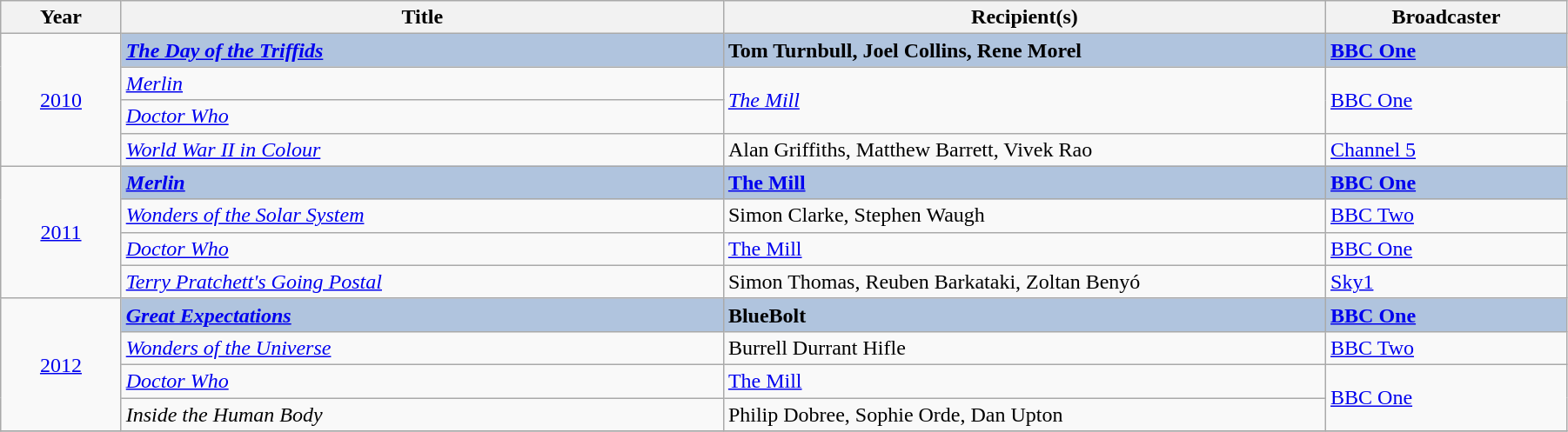<table class="wikitable" width="95%">
<tr>
<th width=5%>Year</th>
<th width=25%>Title</th>
<th width=25%>Recipient(s)</th>
<th width=10%>Broadcaster</th>
</tr>
<tr>
<td rowspan="4" style="text-align:center;"><a href='#'>2010</a></td>
<td style="background:#B0C4DE;"><strong><em><a href='#'>The Day of the Triffids</a></em></strong></td>
<td style="background:#B0C4DE;"><strong>Tom Turnbull, Joel Collins, Rene Morel</strong></td>
<td style="background:#B0C4DE;"><strong><a href='#'>BBC One</a></strong></td>
</tr>
<tr>
<td><em><a href='#'>Merlin</a></em></td>
<td rowspan="2"><em><a href='#'>The Mill</a></em></td>
<td rowspan="2"><a href='#'>BBC One</a></td>
</tr>
<tr>
<td><em><a href='#'>Doctor Who</a></em></td>
</tr>
<tr>
<td><em><a href='#'>World War II in Colour</a></em></td>
<td>Alan Griffiths, Matthew Barrett, Vivek Rao</td>
<td><a href='#'>Channel 5</a></td>
</tr>
<tr>
<td rowspan="4" style="text-align:center;"><a href='#'>2011</a></td>
<td style="background:#B0C4DE;"><strong><em><a href='#'>Merlin</a></em></strong></td>
<td style="background:#B0C4DE;"><strong><a href='#'>The Mill</a></strong></td>
<td style="background:#B0C4DE;"><strong><a href='#'>BBC One</a></strong></td>
</tr>
<tr>
<td><em><a href='#'>Wonders of the Solar System</a></em></td>
<td>Simon Clarke, Stephen Waugh</td>
<td><a href='#'>BBC Two</a></td>
</tr>
<tr>
<td><em><a href='#'>Doctor Who</a></em></td>
<td><a href='#'>The Mill</a></td>
<td><a href='#'>BBC One</a></td>
</tr>
<tr>
<td><em><a href='#'>Terry Pratchett's Going Postal</a></em></td>
<td>Simon Thomas, Reuben Barkataki, Zoltan Benyó</td>
<td><a href='#'>Sky1</a></td>
</tr>
<tr>
<td rowspan="4" style="text-align:center;"><a href='#'>2012</a></td>
<td style="background:#B0C4DE;"><strong><em><a href='#'>Great Expectations</a></em></strong></td>
<td style="background:#B0C4DE;"><strong>BlueBolt</strong></td>
<td style="background:#B0C4DE;"><strong><a href='#'>BBC One</a></strong></td>
</tr>
<tr>
<td><em><a href='#'>Wonders of the Universe</a></em></td>
<td>Burrell Durrant Hifle</td>
<td><a href='#'>BBC Two</a></td>
</tr>
<tr>
<td><em><a href='#'>Doctor Who</a></em></td>
<td><a href='#'>The Mill</a></td>
<td rowspan="2"><a href='#'>BBC One</a></td>
</tr>
<tr>
<td><em>Inside the Human Body</em></td>
<td>Philip Dobree, Sophie Orde, Dan Upton</td>
</tr>
<tr>
</tr>
</table>
